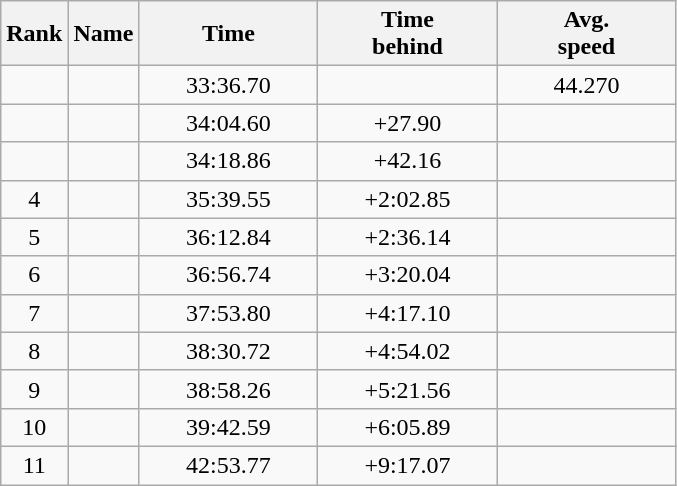<table class="wikitable" style="text-align:center;">
<tr>
<th>Rank</th>
<th style="width:"15em">Name</th>
<th style="width:7em">Time</th>
<th style="width:7em">Time<br>behind</th>
<th style="width:7em">Avg.<br>speed</th>
</tr>
<tr>
<td></td>
<td align=left></td>
<td>33:36.70</td>
<td></td>
<td>44.270</td>
</tr>
<tr>
<td></td>
<td align=left></td>
<td>34:04.60</td>
<td>+27.90</td>
<td></td>
</tr>
<tr>
<td></td>
<td align=left></td>
<td>34:18.86</td>
<td>+42.16</td>
<td></td>
</tr>
<tr>
<td>4</td>
<td align=left></td>
<td>35:39.55</td>
<td>+2:02.85</td>
<td></td>
</tr>
<tr>
<td>5</td>
<td align=left></td>
<td>36:12.84</td>
<td>+2:36.14</td>
<td></td>
</tr>
<tr>
<td>6</td>
<td align=left></td>
<td>36:56.74</td>
<td>+3:20.04</td>
<td></td>
</tr>
<tr>
<td>7</td>
<td align=left></td>
<td>37:53.80</td>
<td>+4:17.10</td>
<td></td>
</tr>
<tr>
<td>8</td>
<td align=left></td>
<td>38:30.72</td>
<td>+4:54.02</td>
<td></td>
</tr>
<tr>
<td>9</td>
<td align=left></td>
<td>38:58.26</td>
<td>+5:21.56</td>
<td></td>
</tr>
<tr>
<td>10</td>
<td align=left></td>
<td>39:42.59</td>
<td>+6:05.89</td>
<td></td>
</tr>
<tr>
<td>11</td>
<td align=left></td>
<td>42:53.77</td>
<td>+9:17.07</td>
<td></td>
</tr>
</table>
